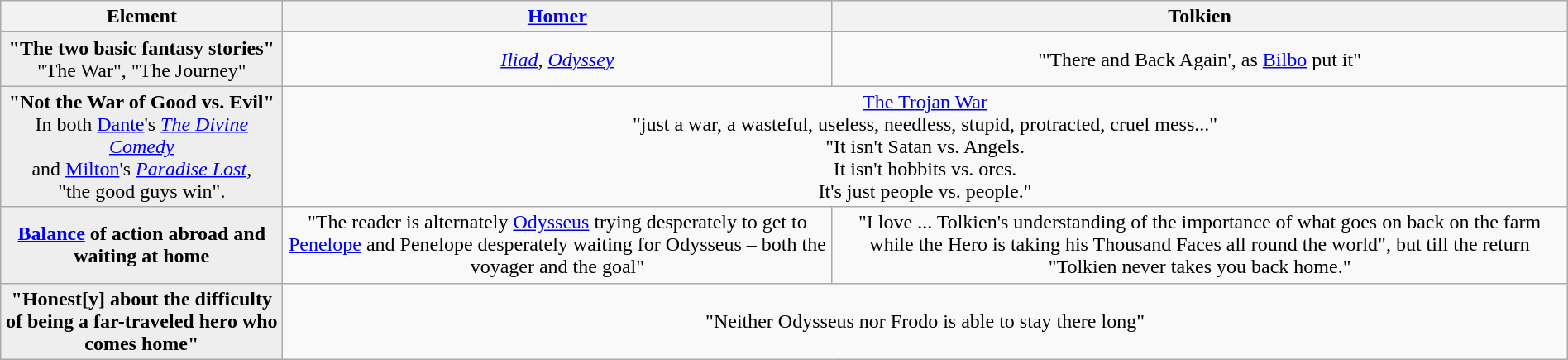<table class="wikitable" style="margin:1em auto; text-align:center;">
<tr>
<th style="width: 220px;">Element</th>
<th><a href='#'>Homer</a></th>
<th>Tolkien</th>
</tr>
<tr>
<td style="background-color:#eeeeee"><strong>"The two basic fantasy stories"</strong> "The War", "The Journey"</td>
<td><em><a href='#'>Iliad</a></em>, <em><a href='#'>Odyssey</a></em></td>
<td>"'There and Back Again', as <a href='#'>Bilbo</a> put it"</td>
</tr>
<tr>
<td style="background-color:#eeeeee"><strong>"Not the War of Good vs. Evil"</strong><br>In both <a href='#'>Dante</a>'s <em><a href='#'>The Divine Comedy</a></em><br>and <a href='#'>Milton</a>'s <em><a href='#'>Paradise Lost</a></em>,<br>"the good guys win".</td>
<td colspan=2><a href='#'>The Trojan War</a><br>"just a war, a wasteful, useless, needless, stupid, protracted, cruel mess..."<br>"It isn't Satan vs. Angels.<br>It isn't hobbits vs. orcs.<br>It's just people vs. people."</td>
</tr>
<tr>
<td style="background-color:#eeeeee"> <strong><a href='#'>Balance</a> of action abroad and waiting at home</strong></td>
<td>"The reader  is alternately <a href='#'>Odysseus</a> trying desperately to get to <a href='#'>Penelope</a> and Penelope desperately waiting for Odysseus – both the voyager and the goal"</td>
<td>"I love ... Tolkien's understanding of the importance of what goes on back on the farm while the Hero is taking his Thousand Faces all round the world", but till the return "Tolkien never takes you back home."</td>
</tr>
<tr>
<td style="background-color:#eeeeee"><strong>"Honest[y] about the difficulty of being a far-traveled hero who comes home"</strong></td>
<td colspan=2>"Neither Odysseus nor Frodo is able to stay there long"</td>
</tr>
</table>
